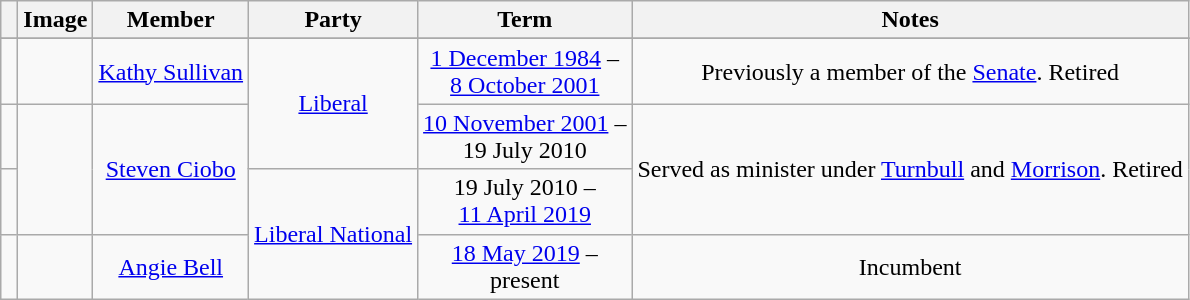<table class=wikitable style="text-align:center">
<tr>
<th></th>
<th>Image</th>
<th>Member</th>
<th>Party</th>
<th>Term</th>
<th>Notes</th>
</tr>
<tr>
</tr>
<tr>
<td> </td>
<td></td>
<td><a href='#'>Kathy Sullivan</a><br></td>
<td rowspan="2"><a href='#'>Liberal</a></td>
<td nowrap><a href='#'>1 December 1984</a> –<br><a href='#'>8 October 2001</a></td>
<td>Previously a member of the <a href='#'>Senate</a>. Retired</td>
</tr>
<tr>
<td> </td>
<td rowspan=2></td>
<td rowspan=2><a href='#'>Steven Ciobo</a><br></td>
<td nowrap><a href='#'>10 November 2001</a> –<br>19 July 2010</td>
<td rowspan=2>Served as minister under <a href='#'>Turnbull</a> and <a href='#'>Morrison</a>. Retired</td>
</tr>
<tr>
<td> </td>
<td rowspan="2"><a href='#'>Liberal National</a></td>
<td nowrap>19 July 2010 –<br><a href='#'>11 April 2019</a></td>
</tr>
<tr>
<td> </td>
<td></td>
<td><a href='#'>Angie Bell</a><br></td>
<td nowrap><a href='#'>18 May 2019</a> –<br>present</td>
<td>Incumbent</td>
</tr>
</table>
